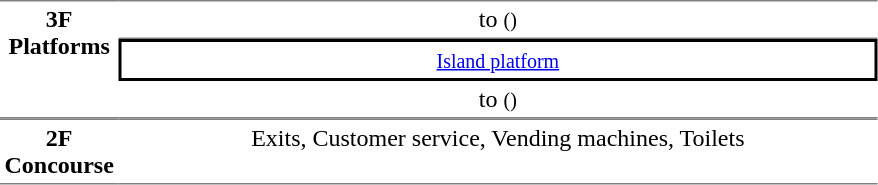<table table border=0 cellspacing=0 cellpadding=3>
<tr>
<td style="border-bottom:solid 1px gray;border-top:solid 1px gray;text-align:center" rowspan="3" valign=top width=50><strong>3F<br>Platforms</strong></td>
<td style="border-bottom:solid 1px gray;border-top:solid 1px gray;text-align:center;">  to  <small>()</small></td>
</tr>
<tr>
<td style="border-right:solid 2px black;border-left:solid 2px black;border-top:solid 2px black;border-bottom:solid 2px black;text-align:center;"><small><a href='#'>Island platform</a></small></td>
</tr>
<tr>
<td style="border-bottom:solid 1px gray;text-align:center;"> to  <small>()</small> </td>
</tr>
<tr>
<td style="border-bottom:solid 1px gray; border-top:solid 1px gray;text-align:center" valign=top><strong>2F<br>Concourse</strong></td>
<td style="border-bottom:solid 1px gray; border-top:solid 1px gray;text-align:center" valign=top width=500>Exits, Customer service, Vending machines, Toilets</td>
</tr>
</table>
